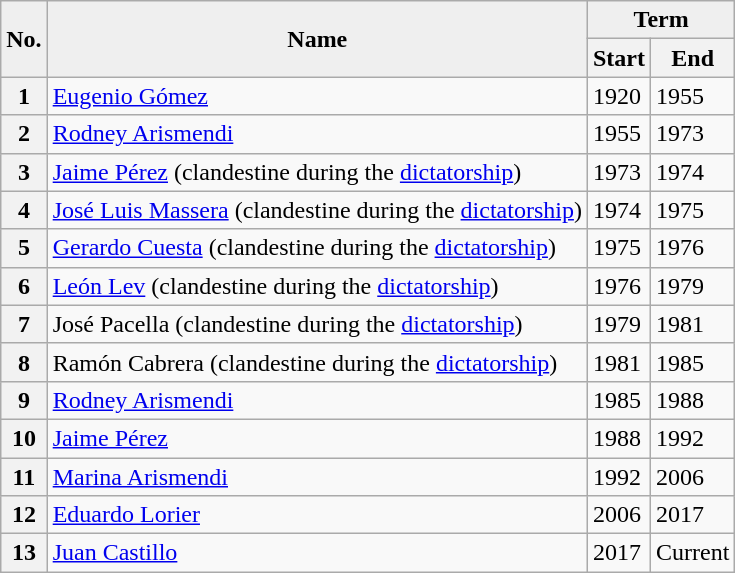<table class="wikitable">
<tr>
<th style="background:#efefef;" rowspan="2">No.</th>
<th style="background:#efefef;" rowspan="2">Name</th>
<th style="background:#efefef;" colspan="2">Term</th>
</tr>
<tr>
<th>Start</th>
<th>End</th>
</tr>
<tr>
<th>1</th>
<td><a href='#'>Eugenio Gómez</a></td>
<td>1920</td>
<td>1955</td>
</tr>
<tr>
<th>2</th>
<td><a href='#'>Rodney Arismendi</a></td>
<td>1955</td>
<td>1973</td>
</tr>
<tr>
<th>3</th>
<td><a href='#'>Jaime Pérez</a> (clandestine during the <a href='#'>dictatorship</a>)</td>
<td>1973</td>
<td>1974</td>
</tr>
<tr>
<th>4</th>
<td><a href='#'>José Luis Massera</a> (clandestine during the <a href='#'>dictatorship</a>)</td>
<td>1974</td>
<td>1975</td>
</tr>
<tr>
<th>5</th>
<td><a href='#'>Gerardo Cuesta</a> (clandestine during the <a href='#'>dictatorship</a>)</td>
<td>1975</td>
<td>1976</td>
</tr>
<tr>
<th>6</th>
<td><a href='#'>León Lev</a> (clandestine during the <a href='#'>dictatorship</a>)</td>
<td>1976</td>
<td>1979</td>
</tr>
<tr>
<th>7</th>
<td>José Pacella (clandestine during the <a href='#'>dictatorship</a>)</td>
<td>1979</td>
<td>1981</td>
</tr>
<tr>
<th>8</th>
<td>Ramón Cabrera (clandestine during the <a href='#'>dictatorship</a>)</td>
<td>1981</td>
<td>1985</td>
</tr>
<tr>
<th>9</th>
<td><a href='#'>Rodney Arismendi</a></td>
<td>1985</td>
<td>1988</td>
</tr>
<tr>
<th>10</th>
<td><a href='#'>Jaime Pérez</a></td>
<td>1988</td>
<td>1992</td>
</tr>
<tr>
<th>11</th>
<td><a href='#'>Marina Arismendi</a></td>
<td>1992</td>
<td>2006</td>
</tr>
<tr>
<th>12</th>
<td><a href='#'>Eduardo Lorier</a></td>
<td>2006</td>
<td>2017</td>
</tr>
<tr>
<th>13</th>
<td><a href='#'>Juan Castillo</a></td>
<td>2017</td>
<td>Current</td>
</tr>
</table>
